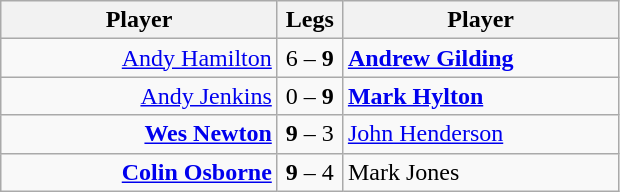<table class=wikitable style="text-align:center">
<tr>
<th width=177>Player</th>
<th width=36>Legs</th>
<th width=177>Player</th>
</tr>
<tr align=left>
<td align=right><a href='#'>Andy Hamilton</a> </td>
<td align=center>6 – <strong>9</strong></td>
<td> <strong><a href='#'>Andrew Gilding</a></strong></td>
</tr>
<tr align=left>
<td align=right><a href='#'>Andy Jenkins</a> </td>
<td align=center>0 – <strong>9</strong></td>
<td> <strong><a href='#'>Mark Hylton</a></strong></td>
</tr>
<tr align=left>
<td align=right><strong><a href='#'>Wes Newton</a></strong> </td>
<td align=center><strong>9</strong> – 3</td>
<td> <a href='#'>John Henderson</a></td>
</tr>
<tr align=left>
<td align=right><strong><a href='#'>Colin Osborne</a></strong> </td>
<td align=center><strong>9</strong> – 4</td>
<td> Mark Jones</td>
</tr>
</table>
